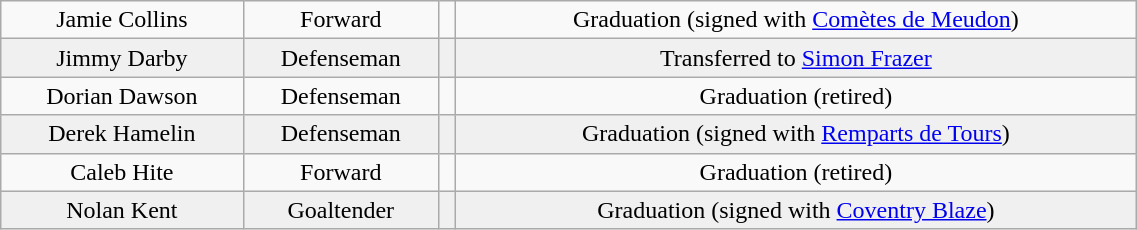<table class="wikitable" width="60%">
<tr align="center" bgcolor="">
<td>Jamie Collins</td>
<td>Forward</td>
<td></td>
<td>Graduation (signed with <a href='#'>Comètes de Meudon</a>)</td>
</tr>
<tr align="center" bgcolor="f0f0f0">
<td>Jimmy Darby</td>
<td>Defenseman</td>
<td></td>
<td>Transferred to <a href='#'>Simon Frazer</a></td>
</tr>
<tr align="center" bgcolor="">
<td>Dorian Dawson</td>
<td>Defenseman</td>
<td></td>
<td>Graduation (retired)</td>
</tr>
<tr align="center" bgcolor="f0f0f0">
<td>Derek Hamelin</td>
<td>Defenseman</td>
<td></td>
<td>Graduation (signed with <a href='#'>Remparts de Tours</a>)</td>
</tr>
<tr align="center" bgcolor="">
<td>Caleb Hite</td>
<td>Forward</td>
<td></td>
<td>Graduation (retired)</td>
</tr>
<tr align="center" bgcolor="f0f0f0">
<td>Nolan Kent</td>
<td>Goaltender</td>
<td></td>
<td>Graduation (signed with <a href='#'>Coventry Blaze</a>)</td>
</tr>
</table>
